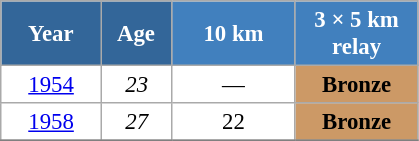<table class="wikitable" style="font-size:95%; text-align:center; border:grey solid 1px; border-collapse:collapse; background:#ffffff;">
<tr>
<th style="background-color:#369; color:white; width:60px;"> Year </th>
<th style="background-color:#369; color:white; width:40px;"> Age </th>
<th style="background-color:#4180be; color:white; width:75px;"> 10 km </th>
<th style="background-color:#4180be; color:white; width:75px;"> 3 × 5 km <br> relay </th>
</tr>
<tr>
<td><a href='#'>1954</a></td>
<td><em>23</em></td>
<td>—</td>
<td bgcolor="cc9966"><strong>Bronze</strong></td>
</tr>
<tr>
<td><a href='#'>1958</a></td>
<td><em>27</em></td>
<td>22</td>
<td bgcolor="cc9966"><strong>Bronze</strong></td>
</tr>
<tr>
</tr>
</table>
